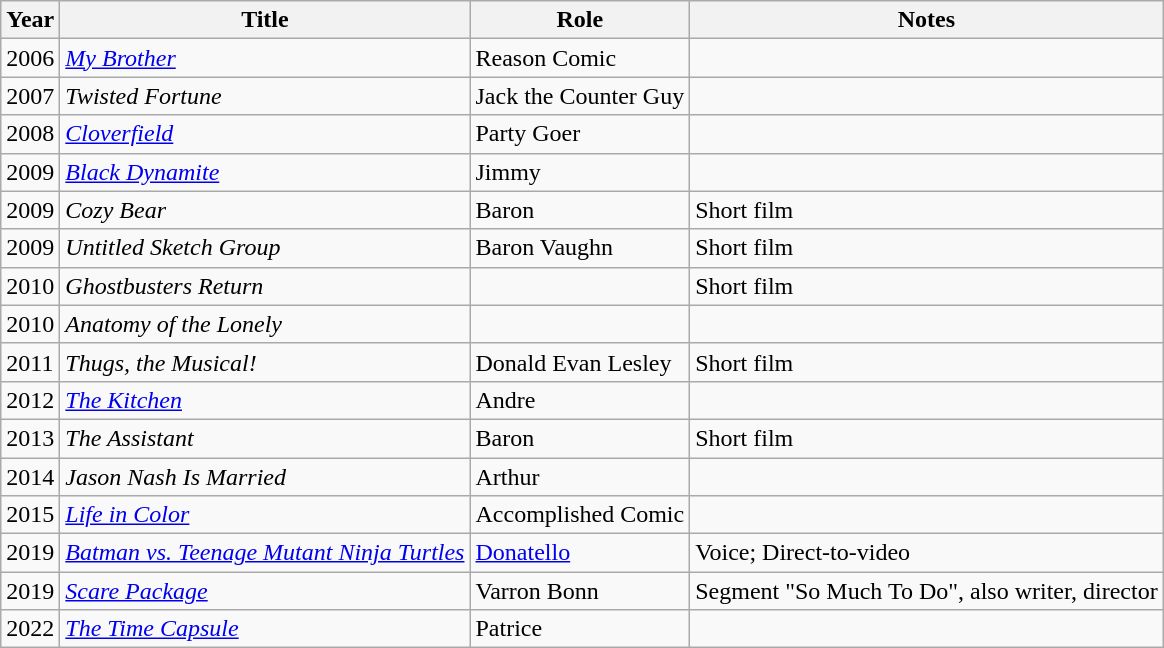<table class="wikitable sortable">
<tr>
<th>Year</th>
<th>Title</th>
<th>Role</th>
<th>Notes</th>
</tr>
<tr>
<td>2006</td>
<td><em><a href='#'>My Brother</a></em></td>
<td>Reason Comic</td>
<td></td>
</tr>
<tr>
<td>2007</td>
<td><em>Twisted Fortune</em></td>
<td>Jack the Counter Guy</td>
<td></td>
</tr>
<tr>
<td>2008</td>
<td><em><a href='#'>Cloverfield</a></em></td>
<td>Party Goer</td>
<td></td>
</tr>
<tr>
<td>2009</td>
<td><em><a href='#'>Black Dynamite</a></em></td>
<td>Jimmy</td>
<td></td>
</tr>
<tr>
<td>2009</td>
<td><em>Cozy Bear</em></td>
<td>Baron</td>
<td>Short film</td>
</tr>
<tr>
<td>2009</td>
<td><em>Untitled Sketch Group</em></td>
<td>Baron Vaughn</td>
<td>Short film</td>
</tr>
<tr>
<td>2010</td>
<td><em>Ghostbusters Return</em></td>
<td></td>
<td>Short film</td>
</tr>
<tr>
<td>2010</td>
<td><em>Anatomy of the Lonely</em></td>
<td></td>
<td></td>
</tr>
<tr>
<td>2011</td>
<td><em>Thugs, the Musical!</em></td>
<td>Donald Evan Lesley</td>
<td>Short film</td>
</tr>
<tr>
<td>2012</td>
<td><em><a href='#'>The Kitchen</a></em></td>
<td>Andre</td>
<td></td>
</tr>
<tr>
<td>2013</td>
<td><em>The Assistant</em></td>
<td>Baron</td>
<td>Short film</td>
</tr>
<tr>
<td>2014</td>
<td><em>Jason Nash Is Married</em></td>
<td>Arthur</td>
<td></td>
</tr>
<tr>
<td>2015</td>
<td><em><a href='#'>Life in Color</a></em></td>
<td>Accomplished Comic</td>
<td></td>
</tr>
<tr>
<td>2019</td>
<td><em><a href='#'>Batman vs. Teenage Mutant Ninja Turtles</a></em></td>
<td><a href='#'>Donatello</a></td>
<td>Voice; Direct-to-video</td>
</tr>
<tr>
<td>2019</td>
<td><em><a href='#'>Scare Package</a></em></td>
<td>Varron Bonn</td>
<td>Segment "So Much To Do", also writer, director</td>
</tr>
<tr>
<td>2022</td>
<td><em><a href='#'>The Time Capsule</a></em></td>
<td>Patrice</td>
<td></td>
</tr>
</table>
